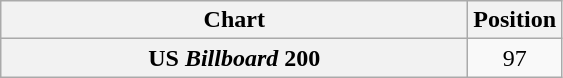<table class="wikitable sortable plainrowheaders" style="text-align:center">
<tr>
<th scope="col" style="width:19em;">Chart</th>
<th scope="col">Position</th>
</tr>
<tr>
<th scope="row">US <em>Billboard</em> 200</th>
<td>97</td>
</tr>
</table>
